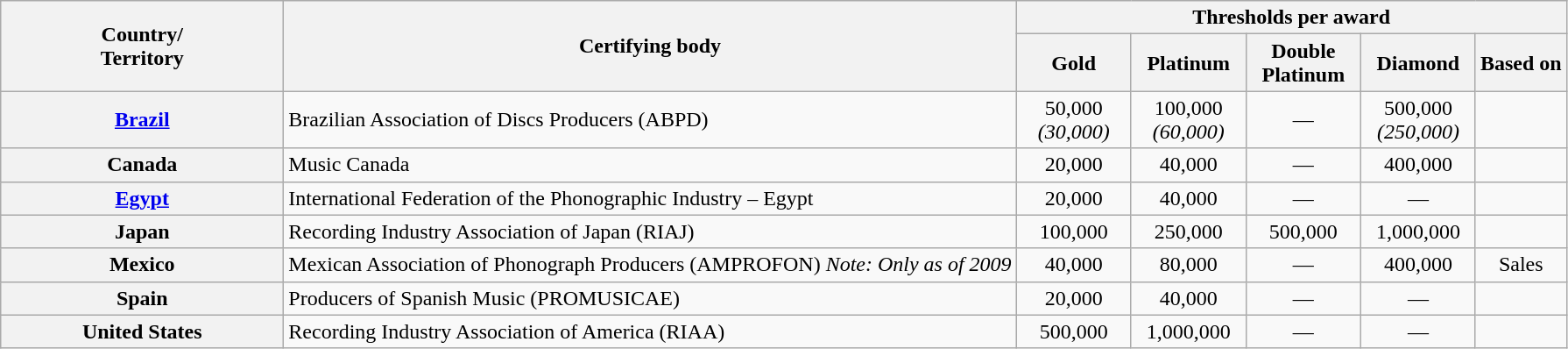<table class="wikitable plainrowheaders sortable sort-under sticky-header-multi" style="text-align:center;">
<tr>
<th scope="col" rowspan="2" style="width:13em;">Country/<br>Territory</th>
<th scope="col" rowspan="2">Certifying body</th>
<th scope="col" colspan="5">Thresholds per award</th>
</tr>
<tr>
<th scope="col" style="width:5em;">Gold</th>
<th scope="col" style="width:5em;">Platinum</th>
<th scope="col" style="width:5em;">Double Platinum</th>
<th scope="col" style="width:5em;">Diamond</th>
<th scope="col">Based on</th>
</tr>
<tr>
<th scope="row"><a href='#'>Brazil</a></th>
<td style="text-align:left;">Brazilian Association of Discs Producers (ABPD)</td>
<td>50,000<br><em>(30,000)</em></td>
<td>100,000<br><em>(60,000)</em></td>
<td>—</td>
<td>500,000<br><em>(250,000)</em></td>
<td></td>
</tr>
<tr>
<th scope="row">Canada</th>
<td style="text-align:left;">Music Canada</td>
<td>20,000</td>
<td>40,000</td>
<td>—</td>
<td>400,000</td>
<td></td>
</tr>
<tr>
<th scope="row"><a href='#'>Egypt</a></th>
<td style="text-align:left;">International Federation of the Phonographic Industry – Egypt</td>
<td>20,000</td>
<td>40,000</td>
<td>—</td>
<td>—</td>
<td></td>
</tr>
<tr>
<th scope="row">Japan</th>
<td style="text-align:left;">Recording Industry Association of Japan (RIAJ)</td>
<td>100,000</td>
<td>250,000</td>
<td>500,000</td>
<td>1,000,000</td>
<td></td>
</tr>
<tr>
<th scope="row">Mexico</th>
<td style="text-align:left;">Mexican Association of Phonograph Producers (AMPROFON) <em>Note: Only as of 2009</em></td>
<td>40,000</td>
<td>80,000</td>
<td>—</td>
<td>400,000</td>
<td>Sales</td>
</tr>
<tr>
<th scope="row">Spain</th>
<td style="text-align:left;">Producers of Spanish Music (PROMUSICAE)</td>
<td>20,000</td>
<td>40,000</td>
<td>—</td>
<td>—</td>
<td></td>
</tr>
<tr>
<th scope="row">United States</th>
<td style="text-align:left;">Recording Industry Association of America (RIAA)</td>
<td>500,000</td>
<td>1,000,000</td>
<td>—</td>
<td>—</td>
<td></td>
</tr>
</table>
